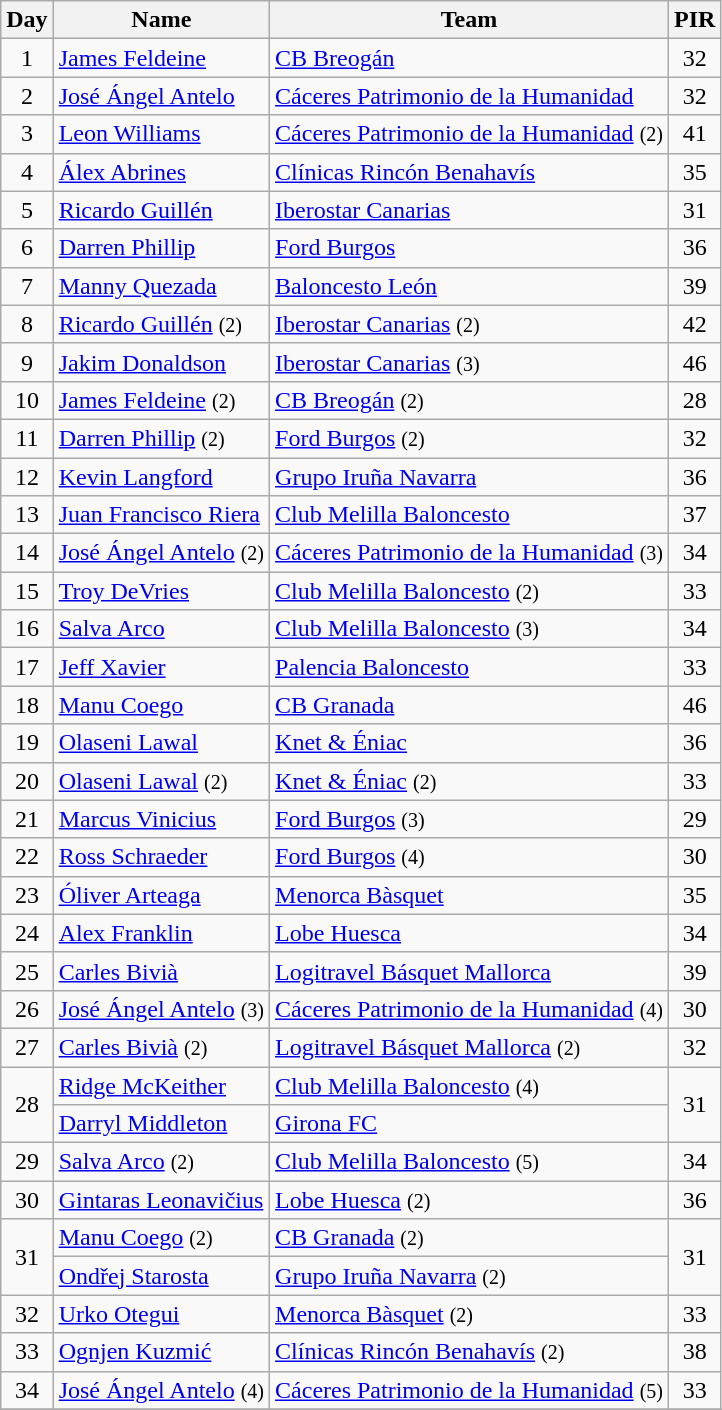<table class="wikitable">
<tr>
<th>Day</th>
<th>Name</th>
<th>Team</th>
<th>PIR</th>
</tr>
<tr>
<td align="center">1</td>
<td> <a href='#'>James Feldeine</a></td>
<td><a href='#'>CB Breogán</a></td>
<td align="center">32</td>
</tr>
<tr>
<td align="center">2</td>
<td> <a href='#'>José Ángel Antelo</a></td>
<td><a href='#'>Cáceres Patrimonio de la Humanidad</a></td>
<td align="center">32</td>
</tr>
<tr>
<td align="center">3</td>
<td> <a href='#'>Leon Williams</a></td>
<td><a href='#'>Cáceres Patrimonio de la Humanidad</a> <small>(2)</small></td>
<td align="center">41</td>
</tr>
<tr>
<td align="center">4</td>
<td> <a href='#'>Álex Abrines</a></td>
<td><a href='#'>Clínicas Rincón Benahavís</a></td>
<td align="center">35</td>
</tr>
<tr>
<td align="center">5</td>
<td> <a href='#'>Ricardo Guillén</a></td>
<td><a href='#'>Iberostar Canarias</a></td>
<td align="center">31</td>
</tr>
<tr>
<td align="center">6</td>
<td> <a href='#'>Darren Phillip</a></td>
<td><a href='#'>Ford Burgos</a></td>
<td align="center">36</td>
</tr>
<tr>
<td align="center">7</td>
<td> <a href='#'>Manny Quezada</a></td>
<td><a href='#'>Baloncesto León</a></td>
<td align="center">39</td>
</tr>
<tr>
<td align="center">8</td>
<td> <a href='#'>Ricardo Guillén</a> <small>(2)</small></td>
<td><a href='#'>Iberostar Canarias</a> <small>(2)</small></td>
<td align="center">42</td>
</tr>
<tr>
<td align="center">9</td>
<td> <a href='#'>Jakim Donaldson</a></td>
<td><a href='#'>Iberostar Canarias</a> <small>(3)</small></td>
<td align="center">46</td>
</tr>
<tr>
<td align="center">10</td>
<td> <a href='#'>James Feldeine</a> <small>(2)</small></td>
<td><a href='#'>CB Breogán</a> <small>(2)</small></td>
<td align="center">28</td>
</tr>
<tr>
<td align="center">11</td>
<td> <a href='#'>Darren Phillip</a> <small>(2)</small></td>
<td><a href='#'>Ford Burgos</a> <small>(2)</small></td>
<td align="center">32</td>
</tr>
<tr>
<td align="center">12</td>
<td> <a href='#'>Kevin Langford</a></td>
<td><a href='#'>Grupo Iruña Navarra</a></td>
<td align="center">36</td>
</tr>
<tr>
<td align="center">13</td>
<td> <a href='#'>Juan Francisco Riera</a></td>
<td><a href='#'>Club Melilla Baloncesto</a></td>
<td align="center">37</td>
</tr>
<tr>
<td align="center">14</td>
<td> <a href='#'>José Ángel Antelo</a> <small>(2)</small></td>
<td><a href='#'>Cáceres Patrimonio de la Humanidad</a> <small>(3)</small></td>
<td align="center">34</td>
</tr>
<tr>
<td align="center">15</td>
<td> <a href='#'>Troy DeVries</a></td>
<td><a href='#'>Club Melilla Baloncesto</a> <small>(2)</small></td>
<td align="center">33</td>
</tr>
<tr>
<td align="center">16</td>
<td> <a href='#'>Salva Arco</a></td>
<td><a href='#'>Club Melilla Baloncesto</a> <small>(3)</small></td>
<td align="center">34</td>
</tr>
<tr>
<td align="center">17</td>
<td> <a href='#'>Jeff Xavier</a></td>
<td><a href='#'>Palencia Baloncesto</a></td>
<td align="center">33</td>
</tr>
<tr>
<td align="center">18</td>
<td> <a href='#'>Manu Coego</a></td>
<td><a href='#'>CB Granada</a></td>
<td align="center">46</td>
</tr>
<tr>
<td align="center">19</td>
<td> <a href='#'>Olaseni Lawal</a></td>
<td><a href='#'>Knet & Éniac</a></td>
<td align="center">36</td>
</tr>
<tr>
<td align="center">20</td>
<td> <a href='#'>Olaseni Lawal</a> <small>(2)</small></td>
<td><a href='#'>Knet & Éniac</a> <small>(2)</small></td>
<td align="center">33</td>
</tr>
<tr>
<td align="center">21</td>
<td> <a href='#'>Marcus Vinicius</a></td>
<td><a href='#'>Ford Burgos</a> <small>(3)</small></td>
<td align="center">29</td>
</tr>
<tr>
<td align="center">22</td>
<td> <a href='#'>Ross Schraeder</a></td>
<td><a href='#'>Ford Burgos</a> <small>(4)</small></td>
<td align="center">30</td>
</tr>
<tr>
<td align="center">23</td>
<td> <a href='#'>Óliver Arteaga</a></td>
<td><a href='#'>Menorca Bàsquet</a></td>
<td align="center">35</td>
</tr>
<tr>
<td align="center">24</td>
<td> <a href='#'>Alex Franklin</a></td>
<td><a href='#'>Lobe Huesca</a></td>
<td align="center">34</td>
</tr>
<tr>
<td align="center">25</td>
<td> <a href='#'>Carles Bivià</a></td>
<td><a href='#'>Logitravel Básquet Mallorca</a></td>
<td align="center">39</td>
</tr>
<tr>
<td align="center">26</td>
<td> <a href='#'>José Ángel Antelo</a> <small>(3)</small></td>
<td><a href='#'>Cáceres Patrimonio de la Humanidad</a> <small>(4)</small></td>
<td align="center">30</td>
</tr>
<tr>
<td align="center">27</td>
<td> <a href='#'>Carles Bivià</a> <small>(2)</small></td>
<td><a href='#'>Logitravel Básquet Mallorca</a> <small>(2)</small></td>
<td align="center">32</td>
</tr>
<tr>
<td rowspan=2 align="center">28</td>
<td> <a href='#'>Ridge McKeither</a></td>
<td><a href='#'>Club Melilla Baloncesto</a> <small>(4)</small></td>
<td rowspan=2 align="center">31</td>
</tr>
<tr>
<td> <a href='#'>Darryl Middleton</a></td>
<td><a href='#'>Girona FC</a></td>
</tr>
<tr>
<td align="center">29</td>
<td> <a href='#'>Salva Arco</a> <small>(2)</small></td>
<td><a href='#'>Club Melilla Baloncesto</a> <small>(5)</small></td>
<td align="center">34</td>
</tr>
<tr>
<td align="center">30</td>
<td> <a href='#'>Gintaras Leonavičius</a></td>
<td><a href='#'>Lobe Huesca</a> <small>(2)</small></td>
<td align="center">36</td>
</tr>
<tr>
<td rowspan=2 align="center">31</td>
<td> <a href='#'>Manu Coego</a> <small>(2)</small></td>
<td><a href='#'>CB Granada</a>  <small>(2)</small></td>
<td rowspan=2 align="center">31</td>
</tr>
<tr>
<td> <a href='#'>Ondřej Starosta</a></td>
<td><a href='#'>Grupo Iruña Navarra</a> <small>(2)</small></td>
</tr>
<tr>
<td align="center">32</td>
<td> <a href='#'>Urko Otegui</a></td>
<td><a href='#'>Menorca Bàsquet</a> <small>(2)</small></td>
<td align="center">33</td>
</tr>
<tr>
<td align="center">33</td>
<td> <a href='#'>Ognjen Kuzmić</a></td>
<td><a href='#'>Clínicas Rincón Benahavís</a> <small>(2)</small></td>
<td align="center">38</td>
</tr>
<tr>
<td align="center">34</td>
<td> <a href='#'>José Ángel Antelo</a> <small>(4)</small></td>
<td><a href='#'>Cáceres Patrimonio de la Humanidad</a> <small>(5)</small></td>
<td align="center">33</td>
</tr>
<tr>
</tr>
</table>
